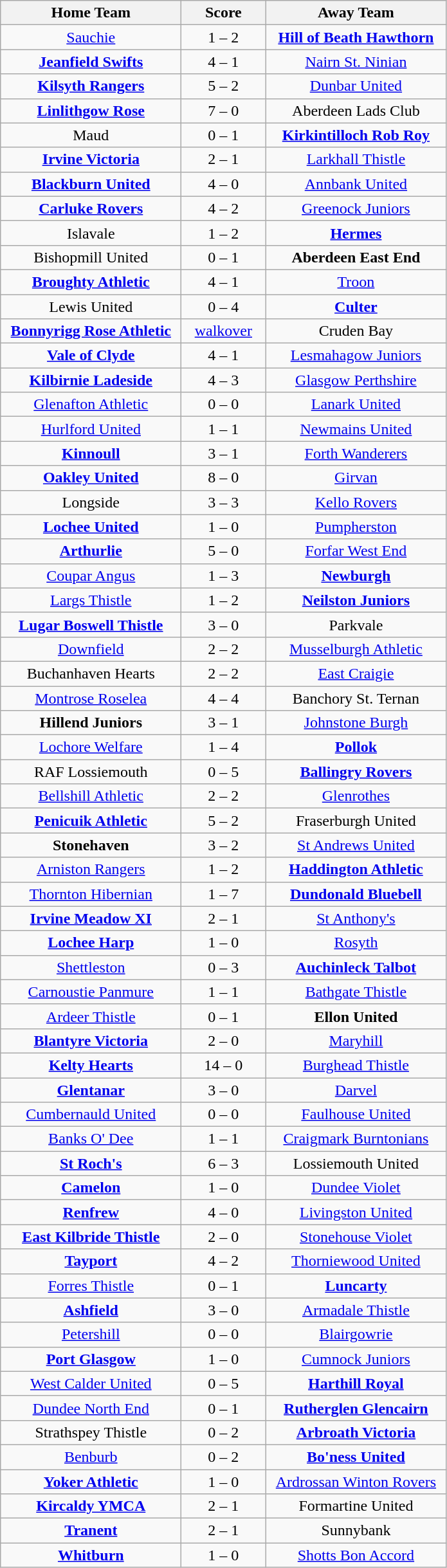<table class="wikitable" style="text-align: center">
<tr>
<th width=180>Home Team</th>
<th width=80>Score</th>
<th width=180>Away Team</th>
</tr>
<tr>
<td><a href='#'>Sauchie</a></td>
<td>1 – 2</td>
<td><strong><a href='#'>Hill of Beath Hawthorn</a></strong></td>
</tr>
<tr>
<td><strong><a href='#'>Jeanfield Swifts</a></strong></td>
<td>4 – 1</td>
<td><a href='#'>Nairn St. Ninian</a></td>
</tr>
<tr>
<td><strong><a href='#'>Kilsyth Rangers</a></strong></td>
<td>5 – 2</td>
<td><a href='#'>Dunbar United</a></td>
</tr>
<tr>
<td><strong><a href='#'>Linlithgow Rose</a></strong></td>
<td>7 – 0</td>
<td>Aberdeen Lads Club</td>
</tr>
<tr>
<td>Maud</td>
<td>0 – 1</td>
<td><strong><a href='#'>Kirkintilloch Rob Roy</a></strong></td>
</tr>
<tr>
<td><strong><a href='#'>Irvine Victoria</a></strong></td>
<td>2 – 1</td>
<td><a href='#'>Larkhall Thistle</a></td>
</tr>
<tr>
<td><strong><a href='#'>Blackburn United</a></strong></td>
<td>4 – 0</td>
<td><a href='#'>Annbank United</a></td>
</tr>
<tr>
<td><strong><a href='#'>Carluke Rovers</a></strong></td>
<td>4 – 2</td>
<td><a href='#'>Greenock Juniors</a></td>
</tr>
<tr>
<td>Islavale</td>
<td>1 – 2</td>
<td><strong><a href='#'>Hermes</a></strong></td>
</tr>
<tr>
<td>Bishopmill United</td>
<td>0 – 1</td>
<td><strong>Aberdeen East End</strong></td>
</tr>
<tr>
<td><strong><a href='#'>Broughty Athletic</a></strong></td>
<td>4 – 1</td>
<td><a href='#'>Troon</a></td>
</tr>
<tr>
<td>Lewis United</td>
<td>0 – 4</td>
<td><strong><a href='#'>Culter</a></strong></td>
</tr>
<tr>
<td><strong><a href='#'>Bonnyrigg Rose Athletic</a></strong></td>
<td><a href='#'>walkover</a></td>
<td>Cruden Bay</td>
</tr>
<tr>
<td><strong><a href='#'>Vale of Clyde</a></strong></td>
<td>4 – 1</td>
<td><a href='#'>Lesmahagow Juniors</a></td>
</tr>
<tr>
<td><strong><a href='#'>Kilbirnie Ladeside</a></strong></td>
<td>4 – 3</td>
<td><a href='#'>Glasgow Perthshire</a></td>
</tr>
<tr>
<td><a href='#'>Glenafton Athletic</a></td>
<td>0 – 0</td>
<td><a href='#'>Lanark United</a></td>
</tr>
<tr>
<td><a href='#'>Hurlford United</a></td>
<td>1 – 1</td>
<td><a href='#'>Newmains United</a></td>
</tr>
<tr>
<td><strong><a href='#'>Kinnoull</a></strong></td>
<td>3 – 1</td>
<td><a href='#'>Forth Wanderers</a></td>
</tr>
<tr>
<td><strong><a href='#'>Oakley United</a></strong></td>
<td>8 – 0</td>
<td><a href='#'>Girvan</a></td>
</tr>
<tr>
<td>Longside</td>
<td>3 – 3</td>
<td><a href='#'>Kello Rovers</a></td>
</tr>
<tr>
<td><strong><a href='#'>Lochee United</a></strong></td>
<td>1 – 0</td>
<td><a href='#'>Pumpherston</a></td>
</tr>
<tr>
<td><strong><a href='#'>Arthurlie</a></strong></td>
<td>5 – 0</td>
<td><a href='#'>Forfar West End</a></td>
</tr>
<tr>
<td><a href='#'>Coupar Angus</a></td>
<td>1 – 3</td>
<td><strong><a href='#'>Newburgh</a></strong></td>
</tr>
<tr>
<td><a href='#'>Largs Thistle</a></td>
<td>1 – 2</td>
<td><strong><a href='#'>Neilston Juniors</a></strong></td>
</tr>
<tr>
<td><strong><a href='#'>Lugar Boswell Thistle</a></strong></td>
<td>3 – 0</td>
<td>Parkvale</td>
</tr>
<tr>
<td><a href='#'>Downfield</a></td>
<td>2 – 2</td>
<td><a href='#'>Musselburgh Athletic</a></td>
</tr>
<tr>
<td>Buchanhaven Hearts</td>
<td>2 – 2</td>
<td><a href='#'>East Craigie</a></td>
</tr>
<tr>
<td><a href='#'>Montrose Roselea</a></td>
<td>4 – 4</td>
<td>Banchory St. Ternan</td>
</tr>
<tr>
<td><strong>Hillend Juniors</strong></td>
<td>3 – 1</td>
<td><a href='#'>Johnstone Burgh</a></td>
</tr>
<tr>
<td><a href='#'>Lochore Welfare</a></td>
<td>1 – 4</td>
<td><strong><a href='#'>Pollok</a></strong></td>
</tr>
<tr>
<td>RAF Lossiemouth</td>
<td>0 – 5</td>
<td><strong><a href='#'>Ballingry Rovers</a></strong></td>
</tr>
<tr>
<td><a href='#'>Bellshill Athletic</a></td>
<td>2 – 2</td>
<td><a href='#'>Glenrothes</a></td>
</tr>
<tr>
<td><strong><a href='#'>Penicuik Athletic</a></strong></td>
<td>5 – 2</td>
<td>Fraserburgh United</td>
</tr>
<tr>
<td><strong>Stonehaven</strong></td>
<td>3 – 2</td>
<td><a href='#'>St Andrews United</a></td>
</tr>
<tr>
<td><a href='#'>Arniston Rangers</a></td>
<td>1 – 2</td>
<td><strong><a href='#'>Haddington Athletic</a></strong></td>
</tr>
<tr>
<td><a href='#'>Thornton Hibernian</a></td>
<td>1 – 7</td>
<td><strong><a href='#'>Dundonald Bluebell</a></strong></td>
</tr>
<tr>
<td><strong><a href='#'>Irvine Meadow XI</a></strong></td>
<td>2 – 1</td>
<td><a href='#'>St Anthony's</a></td>
</tr>
<tr>
<td><strong><a href='#'>Lochee Harp</a></strong></td>
<td>1 – 0</td>
<td><a href='#'>Rosyth</a></td>
</tr>
<tr>
<td><a href='#'>Shettleston</a></td>
<td>0 – 3</td>
<td><strong><a href='#'>Auchinleck Talbot</a></strong></td>
</tr>
<tr>
<td><a href='#'>Carnoustie Panmure</a></td>
<td>1 – 1</td>
<td><a href='#'>Bathgate Thistle</a></td>
</tr>
<tr>
<td><a href='#'>Ardeer Thistle</a></td>
<td>0 – 1</td>
<td><strong>Ellon United</strong></td>
</tr>
<tr>
<td><strong><a href='#'>Blantyre Victoria</a></strong></td>
<td>2 – 0</td>
<td><a href='#'>Maryhill</a></td>
</tr>
<tr>
<td><strong><a href='#'>Kelty Hearts</a></strong></td>
<td>14 – 0</td>
<td><a href='#'>Burghead Thistle</a></td>
</tr>
<tr>
<td><strong><a href='#'>Glentanar</a></strong></td>
<td>3 – 0</td>
<td><a href='#'>Darvel</a></td>
</tr>
<tr>
<td><a href='#'>Cumbernauld United</a></td>
<td>0 – 0</td>
<td><a href='#'>Faulhouse United</a></td>
</tr>
<tr>
<td><a href='#'>Banks O' Dee</a></td>
<td>1 – 1</td>
<td><a href='#'>Craigmark Burntonians</a></td>
</tr>
<tr>
<td><strong><a href='#'>St Roch's</a></strong></td>
<td>6 – 3</td>
<td>Lossiemouth United</td>
</tr>
<tr>
<td><strong><a href='#'>Camelon</a></strong></td>
<td>1 – 0</td>
<td><a href='#'>Dundee Violet</a></td>
</tr>
<tr>
<td><strong><a href='#'>Renfrew</a></strong></td>
<td>4 – 0</td>
<td><a href='#'>Livingston United</a></td>
</tr>
<tr>
<td><strong><a href='#'>East Kilbride Thistle</a></strong></td>
<td>2 – 0</td>
<td><a href='#'>Stonehouse Violet</a></td>
</tr>
<tr>
<td><strong><a href='#'>Tayport</a></strong></td>
<td>4 – 2</td>
<td><a href='#'>Thorniewood United</a></td>
</tr>
<tr>
<td><a href='#'>Forres Thistle</a></td>
<td>0 – 1</td>
<td><strong><a href='#'>Luncarty</a></strong></td>
</tr>
<tr>
<td><strong><a href='#'>Ashfield</a></strong></td>
<td>3 – 0</td>
<td><a href='#'>Armadale Thistle</a></td>
</tr>
<tr>
<td><a href='#'>Petershill</a></td>
<td>0 – 0</td>
<td><a href='#'>Blairgowrie</a></td>
</tr>
<tr>
<td><strong><a href='#'>Port Glasgow</a></strong></td>
<td>1 – 0</td>
<td><a href='#'>Cumnock Juniors</a></td>
</tr>
<tr>
<td><a href='#'>West Calder United</a></td>
<td>0 – 5</td>
<td><strong><a href='#'>Harthill Royal</a></strong></td>
</tr>
<tr>
<td><a href='#'>Dundee North End</a></td>
<td>0 – 1</td>
<td><strong><a href='#'>Rutherglen Glencairn</a></strong></td>
</tr>
<tr>
<td>Strathspey Thistle</td>
<td>0 – 2</td>
<td><strong><a href='#'>Arbroath Victoria</a></strong></td>
</tr>
<tr>
<td><a href='#'>Benburb</a></td>
<td>0 – 2</td>
<td><strong><a href='#'>Bo'ness United</a></strong></td>
</tr>
<tr>
<td><strong><a href='#'>Yoker Athletic</a></strong></td>
<td>1 – 0</td>
<td><a href='#'>Ardrossan Winton Rovers</a></td>
</tr>
<tr>
<td><strong><a href='#'>Kircaldy YMCA</a></strong></td>
<td>2 – 1</td>
<td>Formartine United</td>
</tr>
<tr>
<td><strong><a href='#'>Tranent</a></strong></td>
<td>2 – 1</td>
<td>Sunnybank</td>
</tr>
<tr>
<td><strong><a href='#'>Whitburn</a></strong></td>
<td>1 – 0</td>
<td><a href='#'>Shotts Bon Accord</a></td>
</tr>
</table>
